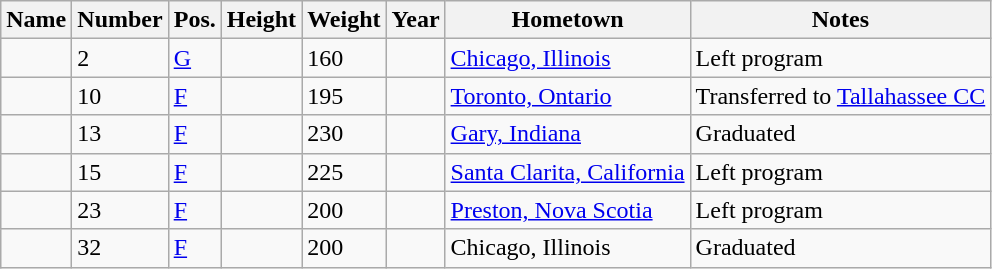<table class="wikitable sortable" border="1">
<tr>
<th>Name</th>
<th>Number</th>
<th>Pos.</th>
<th>Height</th>
<th>Weight</th>
<th>Year</th>
<th>Hometown</th>
<th class="unsortable">Notes</th>
</tr>
<tr>
<td></td>
<td>2</td>
<td><a href='#'>G</a></td>
<td></td>
<td>160</td>
<td></td>
<td><a href='#'>Chicago, Illinois</a></td>
<td>Left program</td>
</tr>
<tr>
<td></td>
<td>10</td>
<td><a href='#'>F</a></td>
<td></td>
<td>195</td>
<td></td>
<td><a href='#'>Toronto, Ontario</a></td>
<td>Transferred to <a href='#'>Tallahassee CC</a></td>
</tr>
<tr>
<td></td>
<td>13</td>
<td><a href='#'>F</a></td>
<td></td>
<td>230</td>
<td></td>
<td><a href='#'>Gary, Indiana</a></td>
<td>Graduated</td>
</tr>
<tr>
<td></td>
<td>15</td>
<td><a href='#'>F</a></td>
<td></td>
<td>225</td>
<td></td>
<td><a href='#'>Santa Clarita, California</a></td>
<td>Left program</td>
</tr>
<tr>
<td></td>
<td>23</td>
<td><a href='#'>F</a></td>
<td></td>
<td>200</td>
<td></td>
<td><a href='#'>Preston, Nova Scotia</a></td>
<td>Left program</td>
</tr>
<tr>
<td></td>
<td>32</td>
<td><a href='#'>F</a></td>
<td></td>
<td>200</td>
<td></td>
<td>Chicago, Illinois</td>
<td>Graduated</td>
</tr>
</table>
